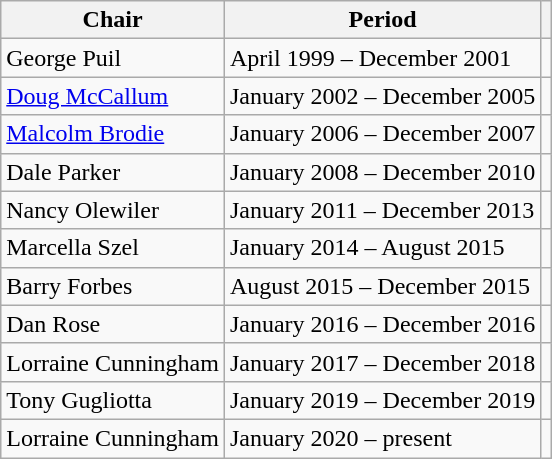<table class="wikitable">
<tr>
<th>Chair</th>
<th>Period</th>
<th></th>
</tr>
<tr>
<td>George Puil</td>
<td>April 1999 –  December 2001</td>
<td></td>
</tr>
<tr>
<td><a href='#'>Doug McCallum</a></td>
<td>January 2002  –  December 2005</td>
<td></td>
</tr>
<tr>
<td><a href='#'>Malcolm Brodie</a></td>
<td>January 2006  –  December 2007</td>
<td></td>
</tr>
<tr>
<td>Dale Parker</td>
<td>January 2008  –  December 2010</td>
<td></td>
</tr>
<tr>
<td>Nancy Olewiler</td>
<td>January 2011 –  December 2013</td>
<td></td>
</tr>
<tr>
<td>Marcella Szel</td>
<td>January 2014 – August 2015</td>
<td></td>
</tr>
<tr>
<td>Barry Forbes</td>
<td>August 2015 – December 2015</td>
<td></td>
</tr>
<tr>
<td>Dan Rose</td>
<td>January 2016 – December 2016</td>
<td></td>
</tr>
<tr>
<td>Lorraine Cunningham</td>
<td>January 2017 – December 2018</td>
<td></td>
</tr>
<tr>
<td>Tony Gugliotta</td>
<td>January 2019 – December 2019</td>
<td></td>
</tr>
<tr>
<td>Lorraine Cunningham</td>
<td>January 2020 – present</td>
<td></td>
</tr>
</table>
